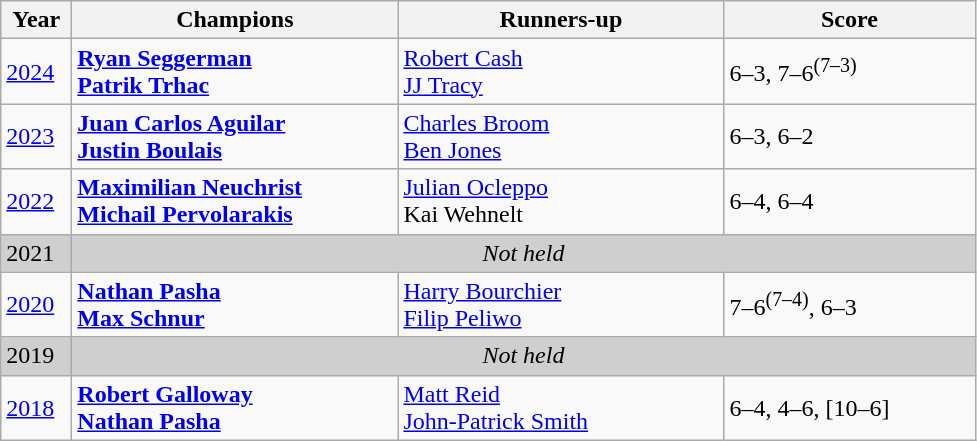<table class="wikitable">
<tr>
<th style="width:40px">Year</th>
<th style="width:210px">Champions</th>
<th style="width:210px">Runners-up</th>
<th style="width:160px">Score</th>
</tr>
<tr>
<td><a href='#'>2024</a></td>
<td> <strong><a href='#'>Ryan Seggerman</a></strong><br> <strong><a href='#'>Patrik Trhac</a></strong></td>
<td> <a href='#'>Robert Cash</a><br> <a href='#'>JJ Tracy</a></td>
<td>6–3, 7–6<sup>(7–3)</sup></td>
</tr>
<tr>
<td><a href='#'>2023</a></td>
<td> <strong><a href='#'>Juan Carlos Aguilar</a></strong><br> <strong><a href='#'>Justin Boulais</a></strong></td>
<td> <a href='#'>Charles Broom</a><br> <a href='#'>Ben Jones</a></td>
<td>6–3, 6–2</td>
</tr>
<tr>
<td><a href='#'>2022</a></td>
<td> <strong><a href='#'>Maximilian Neuchrist</a></strong><br> <strong><a href='#'>Michail Pervolarakis</a></strong></td>
<td> <a href='#'>Julian Ocleppo</a><br> Kai Wehnelt</td>
<td>6–4, 6–4</td>
</tr>
<tr>
<td style="background:#cfcfcf">2021</td>
<td colspan=3 align=center style="background:#cfcfcf"><em>Not held</em></td>
</tr>
<tr>
<td><a href='#'>2020</a></td>
<td> <strong><a href='#'>Nathan Pasha</a></strong><br> <strong><a href='#'>Max Schnur</a></strong></td>
<td> <a href='#'>Harry Bourchier</a><br> <a href='#'>Filip Peliwo</a></td>
<td>7–6<sup>(7–4)</sup>, 6–3</td>
</tr>
<tr>
<td style="background:#cfcfcf">2019</td>
<td colspan=3 align=center style="background:#cfcfcf"><em>Not held</em></td>
</tr>
<tr>
<td><a href='#'>2018</a></td>
<td> <strong><a href='#'>Robert Galloway</a></strong><br> <strong><a href='#'>Nathan Pasha</a></strong></td>
<td> <a href='#'>Matt Reid</a><br> <a href='#'>John-Patrick Smith</a></td>
<td>6–4, 4–6, [10–6]</td>
</tr>
</table>
